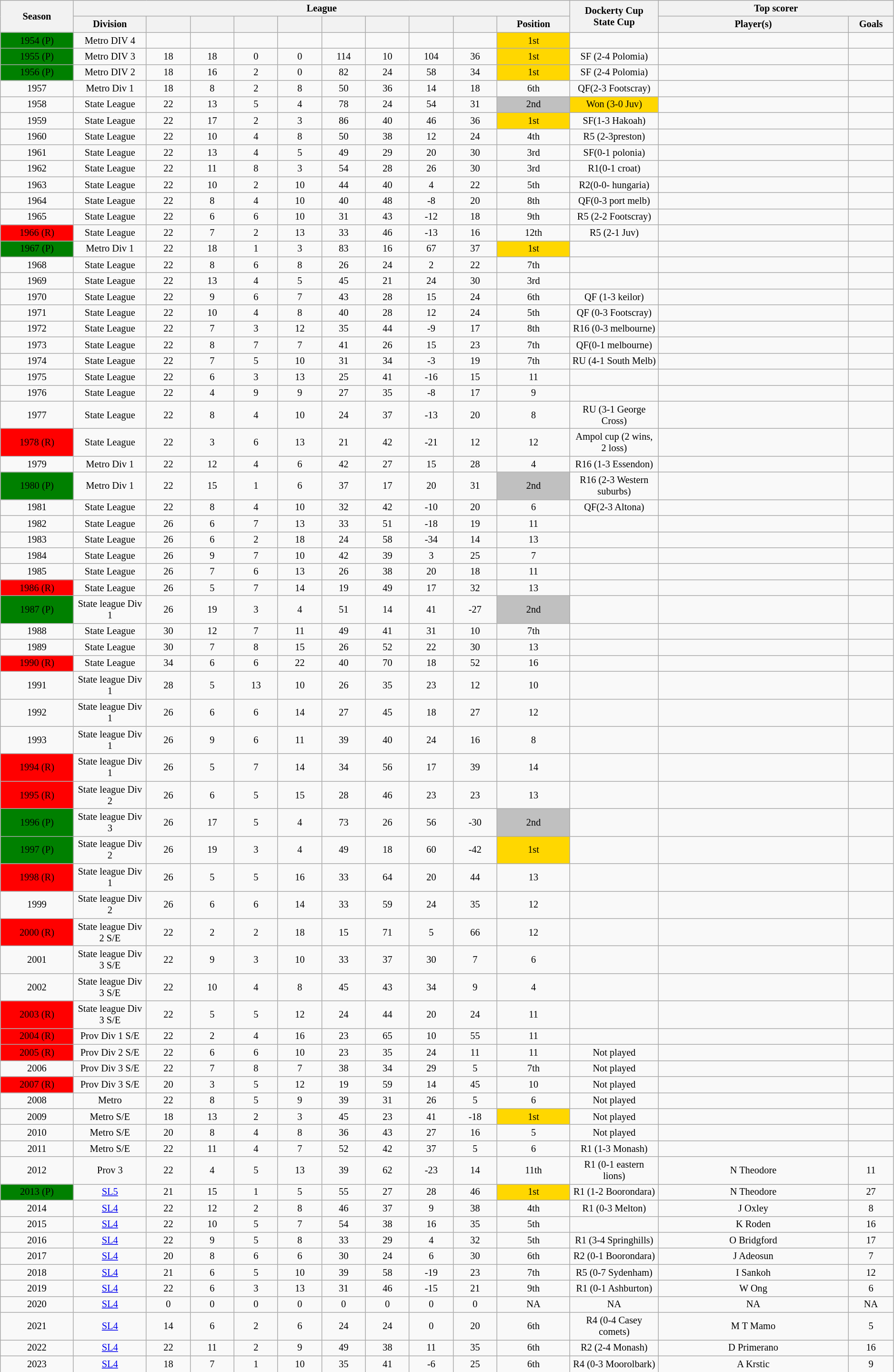<table class="wikitable" style="text-align:center; font-size:85%;width:99%; text-align:center">
<tr>
<th rowspan=2 width=5%>Season</th>
<th colspan="10">League</th>
<th rowspan=2 width=6%><strong>Dockerty Cup</strong><br>State Cup</th>
<th colspan=2>Top scorer</th>
</tr>
<tr>
<th width=5%>Division</th>
<th width=3%></th>
<th width=3%></th>
<th width=3%></th>
<th width=3%></th>
<th width=3%></th>
<th width=3%></th>
<th width=3%></th>
<th width=3%></th>
<th width=5%>Position</th>
<th width=13%>Player(s)</th>
<th width=3%>Goals</th>
</tr>
<tr>
<td bgcolor="green">1954 (P)</td>
<td>Metro DIV 4</td>
<td></td>
<td></td>
<td></td>
<td></td>
<td></td>
<td></td>
<td></td>
<td></td>
<td bgcolor="gold">1st</td>
<td></td>
<td></td>
<td></td>
</tr>
<tr>
<td bgcolor="green">1955 (P)</td>
<td>Metro DIV 3</td>
<td>18</td>
<td>18</td>
<td>0</td>
<td>0</td>
<td>114</td>
<td>10</td>
<td>104</td>
<td>36</td>
<td bgcolor="gold">1st</td>
<td>SF (2-4 Polomia)</td>
<td></td>
<td></td>
</tr>
<tr>
<td bgcolor="green">1956 (P)</td>
<td>Metro DIV 2</td>
<td>18</td>
<td>16</td>
<td>2</td>
<td>0</td>
<td>82</td>
<td>24</td>
<td>58</td>
<td>34</td>
<td bgcolor="gold">1st</td>
<td>SF (2-4 Polomia)</td>
<td></td>
<td></td>
</tr>
<tr>
<td>1957</td>
<td>Metro Div 1</td>
<td>18</td>
<td>8</td>
<td>2</td>
<td>8</td>
<td>50</td>
<td>36</td>
<td>14</td>
<td>18</td>
<td>6th</td>
<td>QF(2-3 Footscray)</td>
<td></td>
<td></td>
</tr>
<tr>
<td>1958</td>
<td>State League</td>
<td>22</td>
<td>13</td>
<td>5</td>
<td>4</td>
<td>78</td>
<td>24</td>
<td>54</td>
<td>31</td>
<td bgcolor="silver">2nd</td>
<td bgcolor="gold">Won (3-0 Juv)</td>
<td></td>
<td></td>
</tr>
<tr>
<td>1959</td>
<td>State League</td>
<td>22</td>
<td>17</td>
<td>2</td>
<td>3</td>
<td>86</td>
<td>40</td>
<td>46</td>
<td>36</td>
<td bgcolor="gold">1st</td>
<td>SF(1-3 Hakoah)</td>
<td></td>
<td></td>
</tr>
<tr>
<td>1960</td>
<td>State League</td>
<td>22</td>
<td>10</td>
<td>4</td>
<td>8</td>
<td>50</td>
<td>38</td>
<td>12</td>
<td>24</td>
<td>4th</td>
<td>R5 (2-3preston)</td>
<td></td>
<td></td>
</tr>
<tr>
<td>1961</td>
<td>State League</td>
<td>22</td>
<td>13</td>
<td>4</td>
<td>5</td>
<td>49</td>
<td>29</td>
<td>20</td>
<td>30</td>
<td>3rd</td>
<td>SF(0-1 polonia)</td>
<td></td>
<td></td>
</tr>
<tr>
<td>1962</td>
<td>State League</td>
<td>22</td>
<td>11</td>
<td>8</td>
<td>3</td>
<td>54</td>
<td>28</td>
<td>26</td>
<td>30</td>
<td>3rd</td>
<td>R1(0-1 croat)</td>
<td></td>
<td></td>
</tr>
<tr>
<td>1963</td>
<td>State League</td>
<td>22</td>
<td>10</td>
<td>2</td>
<td>10</td>
<td>44</td>
<td>40</td>
<td>4</td>
<td>22</td>
<td>5th</td>
<td>R2(0-0- hungaria)</td>
<td></td>
<td></td>
</tr>
<tr>
<td>1964</td>
<td>State League</td>
<td>22</td>
<td>8</td>
<td>4</td>
<td>10</td>
<td>40</td>
<td>48</td>
<td>-8</td>
<td>20</td>
<td>8th</td>
<td>QF(0-3 port melb)</td>
<td></td>
<td></td>
</tr>
<tr>
<td>1965</td>
<td>State League</td>
<td>22</td>
<td>6</td>
<td>6</td>
<td>10</td>
<td>31</td>
<td>43</td>
<td>-12</td>
<td>18</td>
<td>9th</td>
<td>R5 (2-2 Footscray)</td>
<td></td>
<td></td>
</tr>
<tr>
<td bgcolor="red">1966 (R)</td>
<td>State League</td>
<td>22</td>
<td>7</td>
<td>2</td>
<td>13</td>
<td>33</td>
<td>46</td>
<td>-13</td>
<td>16</td>
<td>12th</td>
<td>R5 (2-1 Juv)</td>
<td></td>
<td></td>
</tr>
<tr>
<td bgcolor="green">1967 (P)</td>
<td>Metro Div 1</td>
<td>22</td>
<td>18</td>
<td>1</td>
<td>3</td>
<td>83</td>
<td>16</td>
<td>67</td>
<td>37</td>
<td bgcolor="gold">1st</td>
<td></td>
<td></td>
<td></td>
</tr>
<tr>
<td>1968</td>
<td>State League</td>
<td>22</td>
<td>8</td>
<td>6</td>
<td>8</td>
<td>26</td>
<td>24</td>
<td>2</td>
<td>22</td>
<td>7th</td>
<td></td>
<td></td>
<td></td>
</tr>
<tr>
<td>1969</td>
<td>State League</td>
<td>22</td>
<td>13</td>
<td>4</td>
<td>5</td>
<td>45</td>
<td>21</td>
<td>24</td>
<td>30</td>
<td>3rd</td>
<td></td>
<td></td>
<td></td>
</tr>
<tr>
<td>1970</td>
<td>State League</td>
<td>22</td>
<td>9</td>
<td>6</td>
<td>7</td>
<td>43</td>
<td>28</td>
<td>15</td>
<td>24</td>
<td>6th</td>
<td>QF (1-3 keilor)</td>
<td></td>
<td></td>
</tr>
<tr>
<td>1971</td>
<td>State League</td>
<td>22</td>
<td>10</td>
<td>4</td>
<td>8</td>
<td>40</td>
<td>28</td>
<td>12</td>
<td>24</td>
<td>5th</td>
<td>QF (0-3 Footscray)</td>
<td></td>
<td></td>
</tr>
<tr>
<td>1972</td>
<td>State League</td>
<td>22</td>
<td>7</td>
<td>3</td>
<td>12</td>
<td>35</td>
<td>44</td>
<td>-9</td>
<td>17</td>
<td>8th</td>
<td>R16 (0-3 melbourne)</td>
<td></td>
<td></td>
</tr>
<tr>
<td>1973</td>
<td>State League</td>
<td>22</td>
<td>8</td>
<td>7</td>
<td>7</td>
<td>41</td>
<td>26</td>
<td>15</td>
<td>23</td>
<td>7th</td>
<td>QF(0-1 melbourne)</td>
<td></td>
<td></td>
</tr>
<tr>
<td>1974</td>
<td>State League</td>
<td>22</td>
<td>7</td>
<td>5</td>
<td>10</td>
<td>31</td>
<td>34</td>
<td>-3</td>
<td>19</td>
<td>7th</td>
<td>RU (4-1 South Melb)</td>
<td></td>
<td></td>
</tr>
<tr>
<td>1975</td>
<td>State League</td>
<td>22</td>
<td>6</td>
<td>3</td>
<td>13</td>
<td>25</td>
<td>41</td>
<td>-16</td>
<td>15</td>
<td>11</td>
<td></td>
<td></td>
<td></td>
</tr>
<tr>
<td>1976</td>
<td>State League</td>
<td>22</td>
<td>4</td>
<td>9</td>
<td>9</td>
<td>27</td>
<td>35</td>
<td>-8</td>
<td>17</td>
<td>9</td>
<td></td>
<td></td>
<td></td>
</tr>
<tr>
<td>1977</td>
<td>State League</td>
<td>22</td>
<td>8</td>
<td>4</td>
<td>10</td>
<td>24</td>
<td>37</td>
<td>-13</td>
<td>20</td>
<td>8</td>
<td>RU (3-1 George Cross)</td>
<td></td>
<td></td>
</tr>
<tr>
<td bgcolor="red">1978 (R)</td>
<td>State League</td>
<td>22</td>
<td>3</td>
<td>6</td>
<td>13</td>
<td>21</td>
<td>42</td>
<td>-21</td>
<td>12</td>
<td>12</td>
<td>Ampol cup (2 wins, 2 loss)</td>
<td></td>
<td></td>
</tr>
<tr>
<td>1979</td>
<td>Metro Div 1</td>
<td>22</td>
<td>12</td>
<td>4</td>
<td>6</td>
<td>42</td>
<td>27</td>
<td>15</td>
<td>28</td>
<td>4</td>
<td>R16 (1-3 Essendon)</td>
<td></td>
<td></td>
</tr>
<tr>
<td bgcolor="green">1980 (P)</td>
<td>Metro Div 1</td>
<td>22</td>
<td>15</td>
<td>1</td>
<td>6</td>
<td>37</td>
<td>17</td>
<td>20</td>
<td>31</td>
<td bgcolor="silver">2nd</td>
<td>R16 (2-3 Western suburbs)</td>
<td></td>
<td></td>
</tr>
<tr>
<td>1981</td>
<td>State League</td>
<td>22</td>
<td>8</td>
<td>4</td>
<td>10</td>
<td>32</td>
<td>42</td>
<td>-10</td>
<td>20</td>
<td>6</td>
<td>QF(2-3 Altona)</td>
<td></td>
<td></td>
</tr>
<tr>
<td>1982</td>
<td>State League</td>
<td>26</td>
<td>6</td>
<td>7</td>
<td>13</td>
<td>33</td>
<td>51</td>
<td>-18</td>
<td>19</td>
<td>11</td>
<td></td>
<td></td>
<td></td>
</tr>
<tr>
<td>1983</td>
<td>State League</td>
<td>26</td>
<td>6</td>
<td>2</td>
<td>18</td>
<td>24</td>
<td>58</td>
<td>-34</td>
<td>14</td>
<td>13</td>
<td></td>
<td></td>
<td></td>
</tr>
<tr>
<td>1984</td>
<td>State League</td>
<td>26</td>
<td>9</td>
<td>7</td>
<td>10</td>
<td>42</td>
<td>39</td>
<td>3</td>
<td>25</td>
<td>7</td>
<td></td>
<td></td>
<td></td>
</tr>
<tr>
<td>1985</td>
<td>State League</td>
<td>26</td>
<td>7</td>
<td>6</td>
<td>13</td>
<td>26</td>
<td>38</td>
<td>20</td>
<td>18</td>
<td>11</td>
<td></td>
<td></td>
<td></td>
</tr>
<tr>
<td bgcolor="red">1986 (R)</td>
<td>State League</td>
<td>26</td>
<td>5</td>
<td>7</td>
<td>14</td>
<td>19</td>
<td>49</td>
<td>17</td>
<td>32</td>
<td>13</td>
<td></td>
<td></td>
<td></td>
</tr>
<tr>
<td bgcolor="green">1987 (P)</td>
<td>State league Div 1</td>
<td>26</td>
<td>19</td>
<td>3</td>
<td>4</td>
<td>51</td>
<td>14</td>
<td>41</td>
<td>-27</td>
<td bgcolor="silver">2nd</td>
<td></td>
<td></td>
<td></td>
</tr>
<tr>
<td>1988</td>
<td>State League</td>
<td>30</td>
<td>12</td>
<td>7</td>
<td>11</td>
<td>49</td>
<td>41</td>
<td>31</td>
<td>10</td>
<td>7th</td>
<td></td>
<td></td>
<td></td>
</tr>
<tr>
<td>1989</td>
<td>State League</td>
<td>30</td>
<td>7</td>
<td>8</td>
<td>15</td>
<td>26</td>
<td>52</td>
<td>22</td>
<td>30</td>
<td>13</td>
<td></td>
<td></td>
<td></td>
</tr>
<tr>
<td bgcolor="red">1990 (R)</td>
<td>State League</td>
<td>34</td>
<td>6</td>
<td>6</td>
<td>22</td>
<td>40</td>
<td>70</td>
<td>18</td>
<td>52</td>
<td>16</td>
<td></td>
<td></td>
<td></td>
</tr>
<tr>
<td>1991</td>
<td>State league Div 1</td>
<td>28</td>
<td>5</td>
<td>13</td>
<td>10</td>
<td>26</td>
<td>35</td>
<td>23</td>
<td>12</td>
<td>10</td>
<td></td>
<td></td>
<td></td>
</tr>
<tr>
<td>1992</td>
<td>State league Div 1</td>
<td>26</td>
<td>6</td>
<td>6</td>
<td>14</td>
<td>27</td>
<td>45</td>
<td>18</td>
<td>27</td>
<td>12</td>
<td></td>
<td></td>
<td></td>
</tr>
<tr>
<td>1993</td>
<td>State league Div 1</td>
<td>26</td>
<td>9</td>
<td>6</td>
<td>11</td>
<td>39</td>
<td>40</td>
<td>24</td>
<td>16</td>
<td>8</td>
<td></td>
<td></td>
<td></td>
</tr>
<tr>
<td bgcolor="red">1994 (R)</td>
<td>State league Div 1</td>
<td>26</td>
<td>5</td>
<td>7</td>
<td>14</td>
<td>34</td>
<td>56</td>
<td>17</td>
<td>39</td>
<td>14</td>
<td></td>
<td></td>
<td></td>
</tr>
<tr>
<td bgcolor="red">1995 (R)</td>
<td>State league Div 2</td>
<td>26</td>
<td>6</td>
<td>5</td>
<td>15</td>
<td>28</td>
<td>46</td>
<td>23</td>
<td>23</td>
<td>13</td>
<td></td>
<td></td>
<td></td>
</tr>
<tr>
<td bgcolor="green">1996 (P)</td>
<td>State league Div 3</td>
<td>26</td>
<td>17</td>
<td>5</td>
<td>4</td>
<td>73</td>
<td>26</td>
<td>56</td>
<td>-30</td>
<td bgcolor="silver">2nd</td>
<td></td>
<td></td>
<td></td>
</tr>
<tr>
<td bgcolor="green">1997 (P)</td>
<td>State league Div 2</td>
<td>26</td>
<td>19</td>
<td>3</td>
<td>4</td>
<td>49</td>
<td>18</td>
<td>60</td>
<td>-42</td>
<td bgcolor="gold">1st</td>
<td></td>
<td></td>
<td></td>
</tr>
<tr>
<td bgcolor="red">1998 (R)</td>
<td>State league Div 1</td>
<td>26</td>
<td>5</td>
<td>5</td>
<td>16</td>
<td>33</td>
<td>64</td>
<td>20</td>
<td>44</td>
<td>13</td>
<td></td>
<td></td>
<td></td>
</tr>
<tr>
<td>1999</td>
<td>State league Div 2</td>
<td>26</td>
<td>6</td>
<td>6</td>
<td>14</td>
<td>33</td>
<td>59</td>
<td>24</td>
<td>35</td>
<td>12</td>
<td></td>
<td></td>
<td></td>
</tr>
<tr>
<td bgcolor="red">2000 (R)</td>
<td>State league Div 2 S/E</td>
<td>22</td>
<td>2</td>
<td>2</td>
<td>18</td>
<td>15</td>
<td>71</td>
<td>5</td>
<td>66</td>
<td>12</td>
<td></td>
<td></td>
<td></td>
</tr>
<tr>
<td>2001</td>
<td>State league Div 3 S/E</td>
<td>22</td>
<td>9</td>
<td>3</td>
<td>10</td>
<td>33</td>
<td>37</td>
<td>30</td>
<td>7</td>
<td>6</td>
<td></td>
<td></td>
<td></td>
</tr>
<tr>
<td>2002</td>
<td>State league Div 3 S/E</td>
<td>22</td>
<td>10</td>
<td>4</td>
<td>8</td>
<td>45</td>
<td>43</td>
<td>34</td>
<td>9</td>
<td>4</td>
<td></td>
<td></td>
<td></td>
</tr>
<tr>
<td bgcolor="red">2003 (R)</td>
<td>State league Div 3 S/E</td>
<td>22</td>
<td>5</td>
<td>5</td>
<td>12</td>
<td>24</td>
<td>44</td>
<td>20</td>
<td>24</td>
<td>11</td>
<td></td>
<td></td>
<td></td>
</tr>
<tr>
<td bgcolor="red">2004 (R)</td>
<td>Prov Div 1 S/E</td>
<td>22</td>
<td>2</td>
<td>4</td>
<td>16</td>
<td>23</td>
<td>65</td>
<td>10</td>
<td>55</td>
<td>11</td>
<td></td>
<td></td>
<td></td>
</tr>
<tr>
<td bgcolor="red">2005 (R)</td>
<td>Prov Div 2 S/E</td>
<td>22</td>
<td>6</td>
<td>6</td>
<td>10</td>
<td>23</td>
<td>35</td>
<td>24</td>
<td>11</td>
<td>11</td>
<td>Not played</td>
<td></td>
<td></td>
</tr>
<tr>
<td>2006</td>
<td>Prov Div 3 S/E</td>
<td>22</td>
<td>7</td>
<td>8</td>
<td>7</td>
<td>38</td>
<td>34</td>
<td>29</td>
<td>5</td>
<td>7th</td>
<td>Not played</td>
<td></td>
<td></td>
</tr>
<tr>
<td bgcolor="red">2007 (R)</td>
<td>Prov Div 3 S/E</td>
<td>20</td>
<td>3</td>
<td>5</td>
<td>12</td>
<td>19</td>
<td>59</td>
<td>14</td>
<td>45</td>
<td>10</td>
<td>Not played</td>
<td></td>
<td></td>
</tr>
<tr>
<td>2008</td>
<td>Metro</td>
<td>22</td>
<td>8</td>
<td>5</td>
<td>9</td>
<td>39</td>
<td>31</td>
<td>26</td>
<td>5</td>
<td>6</td>
<td>Not played</td>
<td></td>
<td></td>
</tr>
<tr>
<td>2009</td>
<td>Metro S/E</td>
<td>18</td>
<td>13</td>
<td>2</td>
<td>3</td>
<td>45</td>
<td>23</td>
<td>41</td>
<td>-18</td>
<td bgcolor="gold">1st</td>
<td>Not played</td>
<td></td>
<td></td>
</tr>
<tr>
<td>2010</td>
<td>Metro S/E</td>
<td>20</td>
<td>8</td>
<td>4</td>
<td>8</td>
<td>36</td>
<td>43</td>
<td>27</td>
<td>16</td>
<td>5</td>
<td>Not played</td>
<td></td>
<td></td>
</tr>
<tr>
<td>2011</td>
<td>Metro S/E</td>
<td>22</td>
<td>11</td>
<td>4</td>
<td>7</td>
<td>52</td>
<td>42</td>
<td>37</td>
<td>5</td>
<td>6</td>
<td>R1 (1-3 Monash)</td>
<td></td>
<td></td>
</tr>
<tr>
<td>2012</td>
<td>Prov 3</td>
<td>22</td>
<td>4</td>
<td>5</td>
<td>13</td>
<td>39</td>
<td>62</td>
<td>-23</td>
<td>14</td>
<td>11th</td>
<td>R1 (0-1 eastern lions)</td>
<td>N Theodore</td>
<td>11</td>
</tr>
<tr>
<td bgcolor="green">2013 (P)</td>
<td><a href='#'>SL5</a></td>
<td>21</td>
<td>15</td>
<td>1</td>
<td>5</td>
<td>55</td>
<td>27</td>
<td>28</td>
<td>46</td>
<td bgcolor="gold">1st</td>
<td>R1 (1-2 Boorondara)</td>
<td>N Theodore</td>
<td>27</td>
</tr>
<tr>
<td>2014</td>
<td><a href='#'>SL4</a></td>
<td>22</td>
<td>12</td>
<td>2</td>
<td>8</td>
<td>46</td>
<td>37</td>
<td>9</td>
<td>38</td>
<td>4th</td>
<td>R1 (0-3 Melton)</td>
<td>J Oxley</td>
<td>8</td>
</tr>
<tr>
<td>2015</td>
<td><a href='#'>SL4</a></td>
<td>22</td>
<td>10</td>
<td>5</td>
<td>7</td>
<td>54</td>
<td>38</td>
<td>16</td>
<td>35</td>
<td>5th</td>
<td></td>
<td>K Roden</td>
<td>16</td>
</tr>
<tr>
<td>2016</td>
<td><a href='#'>SL4</a></td>
<td>22</td>
<td>9</td>
<td>5</td>
<td>8</td>
<td>33</td>
<td>29</td>
<td>4</td>
<td>32</td>
<td>5th</td>
<td>R1 (3-4 Springhills)</td>
<td>O Bridgford</td>
<td>17</td>
</tr>
<tr>
<td>2017</td>
<td><a href='#'>SL4</a></td>
<td>20</td>
<td>8</td>
<td>6</td>
<td>6</td>
<td>30</td>
<td>24</td>
<td>6</td>
<td>30</td>
<td>6th</td>
<td>R2 (0-1 Boorondara)</td>
<td>J Adeosun</td>
<td>7</td>
</tr>
<tr>
<td>2018</td>
<td><a href='#'>SL4</a></td>
<td>21</td>
<td>6</td>
<td>5</td>
<td>10</td>
<td>39</td>
<td>58</td>
<td>-19</td>
<td>23</td>
<td>7th</td>
<td>R5 (0-7 Sydenham)</td>
<td>I Sankoh</td>
<td>12</td>
</tr>
<tr>
<td>2019</td>
<td><a href='#'>SL4</a></td>
<td>22</td>
<td>6</td>
<td>3</td>
<td>13</td>
<td>31</td>
<td>46</td>
<td>-15</td>
<td>21</td>
<td>9th</td>
<td>R1 (0-1 Ashburton)</td>
<td>W Ong</td>
<td>6</td>
</tr>
<tr>
<td>2020</td>
<td><a href='#'>SL4</a></td>
<td>0</td>
<td>0</td>
<td>0</td>
<td>0</td>
<td>0</td>
<td>0</td>
<td>0</td>
<td>0</td>
<td>NA</td>
<td>NA</td>
<td>NA</td>
<td>NA</td>
</tr>
<tr>
<td>2021</td>
<td><a href='#'>SL4</a></td>
<td>14</td>
<td>6</td>
<td>2</td>
<td>6</td>
<td>24</td>
<td>24</td>
<td>0</td>
<td>20</td>
<td>6th</td>
<td>R4 (0-4 Casey comets)</td>
<td>M T Mamo</td>
<td>5</td>
</tr>
<tr>
<td>2022</td>
<td><a href='#'>SL4</a></td>
<td>22</td>
<td>11</td>
<td>2</td>
<td>9</td>
<td>49</td>
<td>38</td>
<td>11</td>
<td>35</td>
<td>6th</td>
<td>R2 (2-4 Monash)</td>
<td>D Primerano</td>
<td>16</td>
</tr>
<tr>
<td>2023</td>
<td><a href='#'>SL4</a></td>
<td>18</td>
<td>7</td>
<td>1</td>
<td>10</td>
<td>35</td>
<td>41</td>
<td>-6</td>
<td>25</td>
<td>6th</td>
<td>R4 (0-3 Moorolbark)</td>
<td>A Krstic</td>
<td>9</td>
</tr>
</table>
